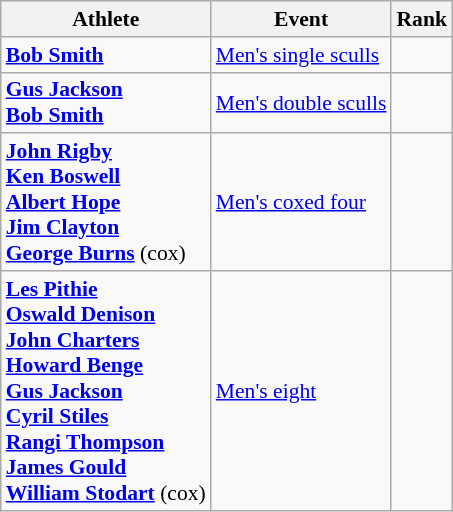<table class=wikitable style="font-size:90%;text-align:center">
<tr>
<th>Athlete</th>
<th>Event</th>
<th>Rank</th>
</tr>
<tr>
<td style="text-align:left;"><strong><a href='#'>Bob Smith</a></strong></td>
<td style="text-align:left;"><a href='#'>Men's single sculls</a></td>
<td></td>
</tr>
<tr>
<td style="text-align:left;"><strong><a href='#'>Gus Jackson</a><br><a href='#'>Bob Smith</a></strong></td>
<td style="text-align:left;"><a href='#'>Men's double sculls</a></td>
<td></td>
</tr>
<tr>
<td style="text-align:left;"><strong><a href='#'>John Rigby</a><br><a href='#'>Ken Boswell</a><br><a href='#'>Albert Hope</a><br><a href='#'>Jim Clayton</a><br><a href='#'>George Burns</a></strong> (cox)</td>
<td style="text-align:left;"><a href='#'>Men's coxed four</a></td>
<td></td>
</tr>
<tr>
<td style="text-align:left;"><strong><a href='#'>Les Pithie</a><br><a href='#'>Oswald Denison</a><br><a href='#'>John Charters</a><br><a href='#'>Howard Benge</a><br><a href='#'>Gus Jackson</a><br><a href='#'>Cyril Stiles</a><br><a href='#'>Rangi Thompson</a><br><a href='#'>James Gould</a><br><a href='#'>William Stodart</a></strong> (cox)</td>
<td style="text-align:left;"><a href='#'>Men's eight</a></td>
<td></td>
</tr>
</table>
